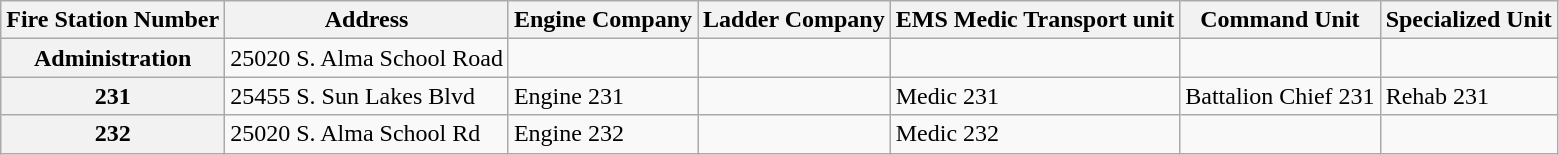<table class=wikitable>
<tr>
<th>Fire Station Number</th>
<th>Address</th>
<th>Engine Company</th>
<th>Ladder Company</th>
<th>EMS Medic Transport unit</th>
<th>Command Unit</th>
<th>Specialized Unit</th>
</tr>
<tr>
<th>Administration</th>
<td>25020 S. Alma School Road</td>
<td></td>
<td></td>
<td></td>
<td></td>
<td></td>
</tr>
<tr>
<th>231</th>
<td>25455 S. Sun Lakes Blvd</td>
<td>Engine 231</td>
<td></td>
<td>Medic 231</td>
<td>Battalion Chief 231</td>
<td>Rehab 231</td>
</tr>
<tr>
<th>232</th>
<td>25020 S. Alma School Rd</td>
<td>Engine 232</td>
<td></td>
<td>Medic 232</td>
<td></td>
<td></td>
</tr>
</table>
